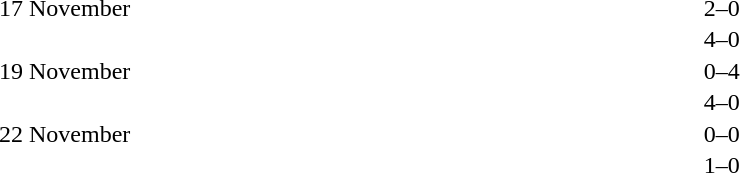<table cellspacing=1 width=85%>
<tr>
<th width=15%></th>
<th width=25%></th>
<th width=10%></th>
<th width=25%></th>
<th width=25%></th>
</tr>
<tr>
<td>17 November</td>
<td align=right></td>
<td align=center>2–0</td>
<td></td>
</tr>
<tr>
<td></td>
<td align=right></td>
<td align=center>4–0</td>
<td></td>
</tr>
<tr>
<td>19 November</td>
<td align=right></td>
<td align=center>0–4</td>
<td></td>
</tr>
<tr>
<td></td>
<td align=right></td>
<td align=center>4–0</td>
<td></td>
</tr>
<tr>
<td>22 November</td>
<td align=right></td>
<td align=center>0–0</td>
<td></td>
</tr>
<tr>
<td></td>
<td align=right></td>
<td align=center>1–0</td>
<td></td>
</tr>
</table>
